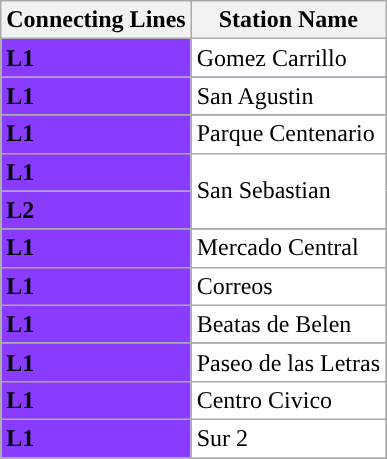<table class="wikitable">
<tr>
<th>Connecting Lines</th>
<th>Station Name</th>
</tr>
<tr style="background-color:#893BFF;">
<td><strong>L1</strong></td>
<td style="background-color:white;" rowspan="1">Gomez Carrillo</td>
</tr>
<tr style="background-color:#893BFF;">
<td><strong>L1</strong></td>
<td style="background-color:white;" rowspan="1">San Agustin</td>
</tr>
<tr style="background-color:#893BFF;">
<td><strong>L1</strong></td>
<td style="background-color:white;" rowspan="1">Parque Centenario</td>
</tr>
<tr style="background-color:#893BFF;">
<td><strong>L1</strong></td>
<td style="background-color:white;" rowspan="2">San Sebastian</td>
</tr>
<tr style="background-color:#893BFF;">
<td><strong>L2</strong></td>
</tr>
<tr style="background-color:#893BFF;">
<td><strong>L1</strong></td>
<td style="background-color:white;" rowspan="1">Mercado Central</td>
</tr>
<tr style="background-color:#893BFF;">
<td><strong>L1</strong></td>
<td style="background-color:white;" rowspan="1">Correos</td>
</tr>
<tr style="background-color:#893BFF;">
<td><strong>L1</strong></td>
<td style="background-color:white;" rowspan="1">Beatas de Belen</td>
</tr>
<tr style="background-color:#893BFF;">
<td><strong>L1</strong></td>
<td style="background-color:white;">Paseo de las Letras</td>
</tr>
<tr style="background-color:#893BFF;">
<td><strong>L1</strong></td>
<td rowspan="1" style="background-color:white;">Centro Civico</td>
</tr>
<tr style="background-color:#893BFF;">
<td><strong>L1</strong></td>
<td style="background-color:white;">Sur 2</td>
</tr>
</table>
